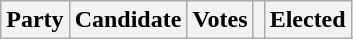<table class="wikitable">
<tr>
<th colspan="2">Party</th>
<th>Candidate</th>
<th>Votes</th>
<th></th>
<th>Elected<br>







</th>
</tr>
</table>
